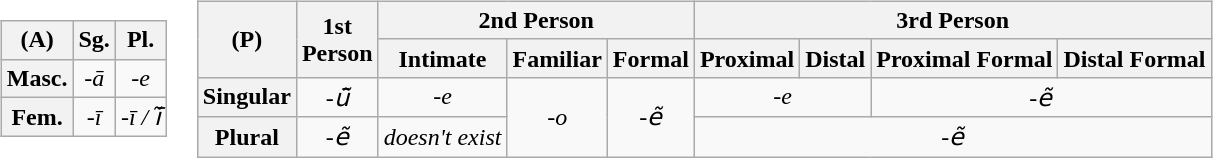<table>
<tr>
<td><br><table class="wikitable" style="text-align:center;">
<tr>
<th>(A)</th>
<th>Sg.</th>
<th>Pl.</th>
</tr>
<tr>
<th>Masc.</th>
<td><em>-ā</em></td>
<td><em>-e</em></td>
</tr>
<tr>
<th>Fem.</th>
<td><em>-ī</em></td>
<td><em>-ī / ī̃</em></td>
</tr>
</table>
</td>
<td><br><table class="wikitable" style="text-align:center;">
<tr>
<th rowspan="2">(P)</th>
<th rowspan="2">1st<br>Person</th>
<th colspan="3">2nd Person</th>
<th colspan="4">3rd Person</th>
</tr>
<tr>
<th>Intimate</th>
<th>Familiar</th>
<th>Formal</th>
<th>Proximal</th>
<th>Distal</th>
<th>Proximal Formal</th>
<th>Distal Formal</th>
</tr>
<tr>
<th>Singular</th>
<td><em>-ū̃</em></td>
<td><em>-e</em></td>
<td rowspan="2"><em>-o</em></td>
<td rowspan="2"><em>-ẽ</em></td>
<td colspan="2"><em>-e</em></td>
<td colspan="2"><em>-ẽ</em></td>
</tr>
<tr>
<th>Plural</th>
<td><em>-ẽ</em></td>
<td><em>doesn't exist</em></td>
<td colspan="4"><em>-ẽ</em></td>
</tr>
</table>
</td>
</tr>
</table>
